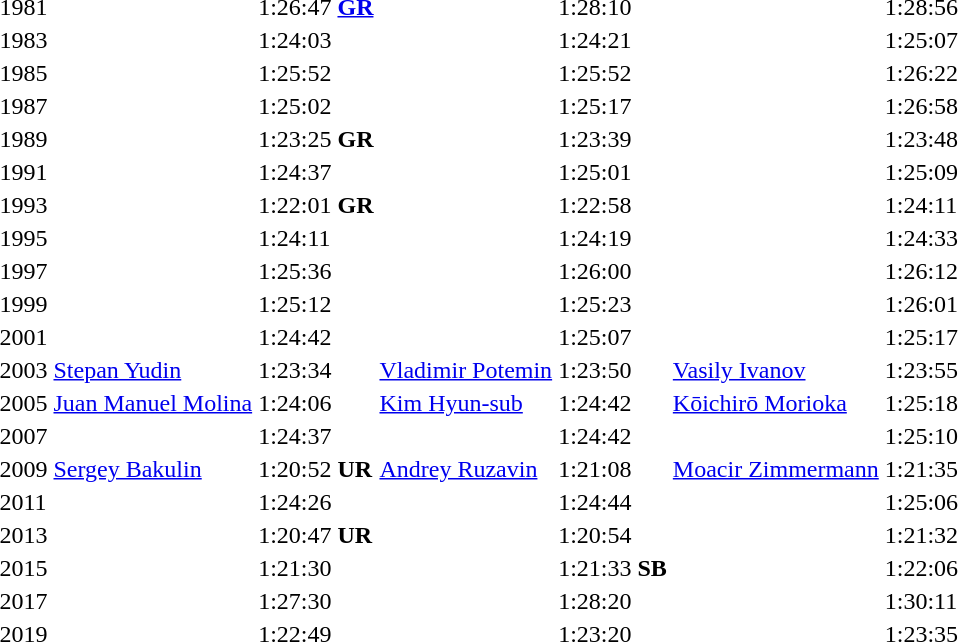<table>
<tr>
<td>1981</td>
<td></td>
<td>1:26:47 <strong><a href='#'>GR</a></strong></td>
<td></td>
<td>1:28:10</td>
<td></td>
<td>1:28:56</td>
</tr>
<tr>
<td>1983</td>
<td></td>
<td>1:24:03</td>
<td></td>
<td>1:24:21</td>
<td></td>
<td>1:25:07</td>
</tr>
<tr>
<td>1985</td>
<td></td>
<td>1:25:52</td>
<td></td>
<td>1:25:52</td>
<td></td>
<td>1:26:22</td>
</tr>
<tr>
<td>1987</td>
<td></td>
<td>1:25:02</td>
<td></td>
<td>1:25:17</td>
<td></td>
<td>1:26:58</td>
</tr>
<tr>
<td>1989</td>
<td></td>
<td>1:23:25 <strong>GR</strong></td>
<td></td>
<td>1:23:39</td>
<td></td>
<td>1:23:48</td>
</tr>
<tr>
<td>1991</td>
<td></td>
<td>1:24:37</td>
<td></td>
<td>1:25:01</td>
<td></td>
<td>1:25:09</td>
</tr>
<tr>
<td>1993</td>
<td></td>
<td>1:22:01 <strong>GR</strong></td>
<td></td>
<td>1:22:58</td>
<td></td>
<td>1:24:11</td>
</tr>
<tr>
<td>1995</td>
<td></td>
<td>1:24:11</td>
<td></td>
<td>1:24:19</td>
<td></td>
<td>1:24:33</td>
</tr>
<tr>
<td>1997</td>
<td></td>
<td>1:25:36</td>
<td></td>
<td>1:26:00</td>
<td></td>
<td>1:26:12</td>
</tr>
<tr>
<td>1999</td>
<td></td>
<td>1:25:12</td>
<td></td>
<td>1:25:23</td>
<td></td>
<td>1:26:01</td>
</tr>
<tr>
<td>2001</td>
<td></td>
<td>1:24:42</td>
<td></td>
<td>1:25:07</td>
<td></td>
<td>1:25:17</td>
</tr>
<tr>
<td>2003</td>
<td><a href='#'>Stepan Yudin</a><br> </td>
<td>1:23:34</td>
<td><a href='#'>Vladimir Potemin</a><br> </td>
<td>1:23:50</td>
<td><a href='#'>Vasily Ivanov</a><br> </td>
<td>1:23:55</td>
</tr>
<tr>
<td>2005<br></td>
<td><a href='#'>Juan Manuel Molina</a><br> </td>
<td>1:24:06</td>
<td><a href='#'>Kim Hyun-sub</a><br> </td>
<td>1:24:42</td>
<td><a href='#'>Kōichirō Morioka</a><br> </td>
<td>1:25:18</td>
</tr>
<tr>
<td>2007<br></td>
<td></td>
<td>1:24:37</td>
<td></td>
<td>1:24:42</td>
<td></td>
<td>1:25:10</td>
</tr>
<tr>
<td>2009<br></td>
<td><a href='#'>Sergey Bakulin</a><br> </td>
<td>1:20:52 <strong>UR</strong></td>
<td><a href='#'>Andrey Ruzavin</a> <br> </td>
<td>1:21:08</td>
<td><a href='#'>Moacir Zimmermann</a><br> </td>
<td>1:21:35</td>
</tr>
<tr>
<td>2011<br></td>
<td></td>
<td>1:24:26</td>
<td></td>
<td>1:24:44</td>
<td></td>
<td>1:25:06</td>
</tr>
<tr>
<td>2013<br></td>
<td></td>
<td>1:20:47 <strong>UR</strong></td>
<td></td>
<td>1:20:54</td>
<td></td>
<td>1:21:32</td>
</tr>
<tr>
<td>2015<br></td>
<td></td>
<td>1:21:30</td>
<td></td>
<td>1:21:33 <strong>SB</strong></td>
<td></td>
<td>1:22:06</td>
</tr>
<tr>
<td>2017<br></td>
<td></td>
<td>1:27:30</td>
<td></td>
<td>1:28:20</td>
<td></td>
<td>1:30:11</td>
</tr>
<tr>
<td>2019<br></td>
<td></td>
<td>1:22:49</td>
<td></td>
<td>1:23:20</td>
<td></td>
<td>1:23:35</td>
</tr>
</table>
